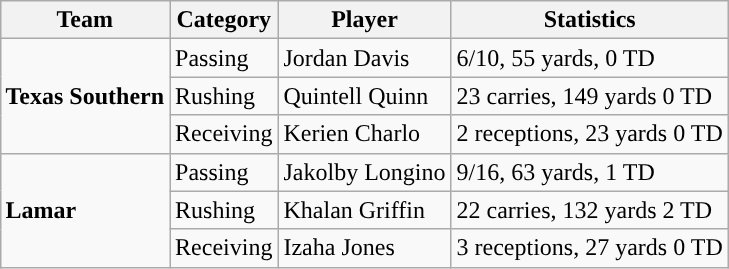<table class="wikitable" style="float: right;">
<tr>
<th>Team</th>
<th>Category</th>
<th>Player</th>
<th>Statistics</th>
</tr>
<tr>
<td rowspan=3><strong>Texas Southern</strong></td>
<td>Passing</td>
<td>Jordan Davis</td>
<td>6/10, 55 yards, 0 TD</td>
</tr>
<tr>
<td>Rushing</td>
<td>Quintell Quinn</td>
<td>23 carries, 149 yards 0 TD</td>
</tr>
<tr>
<td>Receiving</td>
<td>Kerien Charlo</td>
<td>2 receptions, 23 yards 0 TD</td>
</tr>
<tr>
<td rowspan=3><strong>Lamar</strong></td>
<td>Passing</td>
<td>Jakolby Longino</td>
<td>9/16, 63 yards, 1 TD</td>
</tr>
<tr>
<td>Rushing</td>
<td>Khalan Griffin</td>
<td>22 carries, 132 yards 2 TD</td>
</tr>
<tr>
<td>Receiving</td>
<td>Izaha Jones</td>
<td>3 receptions, 27 yards 0 TD</td>
</tr>
</table>
